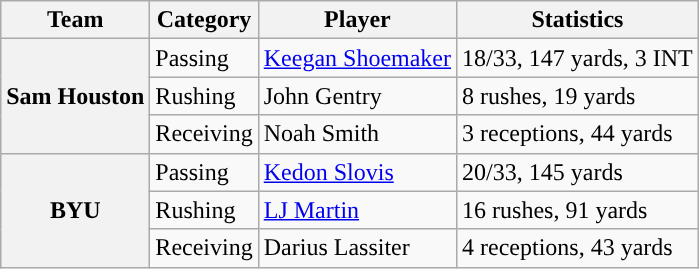<table class="wikitable" style="float:right">
<tr>
<th>Team</th>
<th>Category</th>
<th>Player</th>
<th>Statistics</th>
</tr>
<tr>
<th rowspan=3>Sam Houston</th>
<td>Passing</td>
<td><a href='#'>Keegan Shoemaker</a></td>
<td>18/33, 147 yards, 3 INT</td>
</tr>
<tr>
<td>Rushing</td>
<td>John Gentry</td>
<td>8 rushes, 19 yards</td>
</tr>
<tr>
<td>Receiving</td>
<td>Noah Smith</td>
<td>3 receptions, 44 yards</td>
</tr>
<tr>
<th rowspan=3>BYU</th>
<td>Passing</td>
<td><a href='#'>Kedon Slovis</a></td>
<td>20/33, 145 yards</td>
</tr>
<tr>
<td>Rushing</td>
<td><a href='#'>LJ Martin</a></td>
<td>16 rushes, 91 yards</td>
</tr>
<tr>
<td>Receiving</td>
<td>Darius Lassiter</td>
<td>4 receptions, 43 yards</td>
</tr>
</table>
